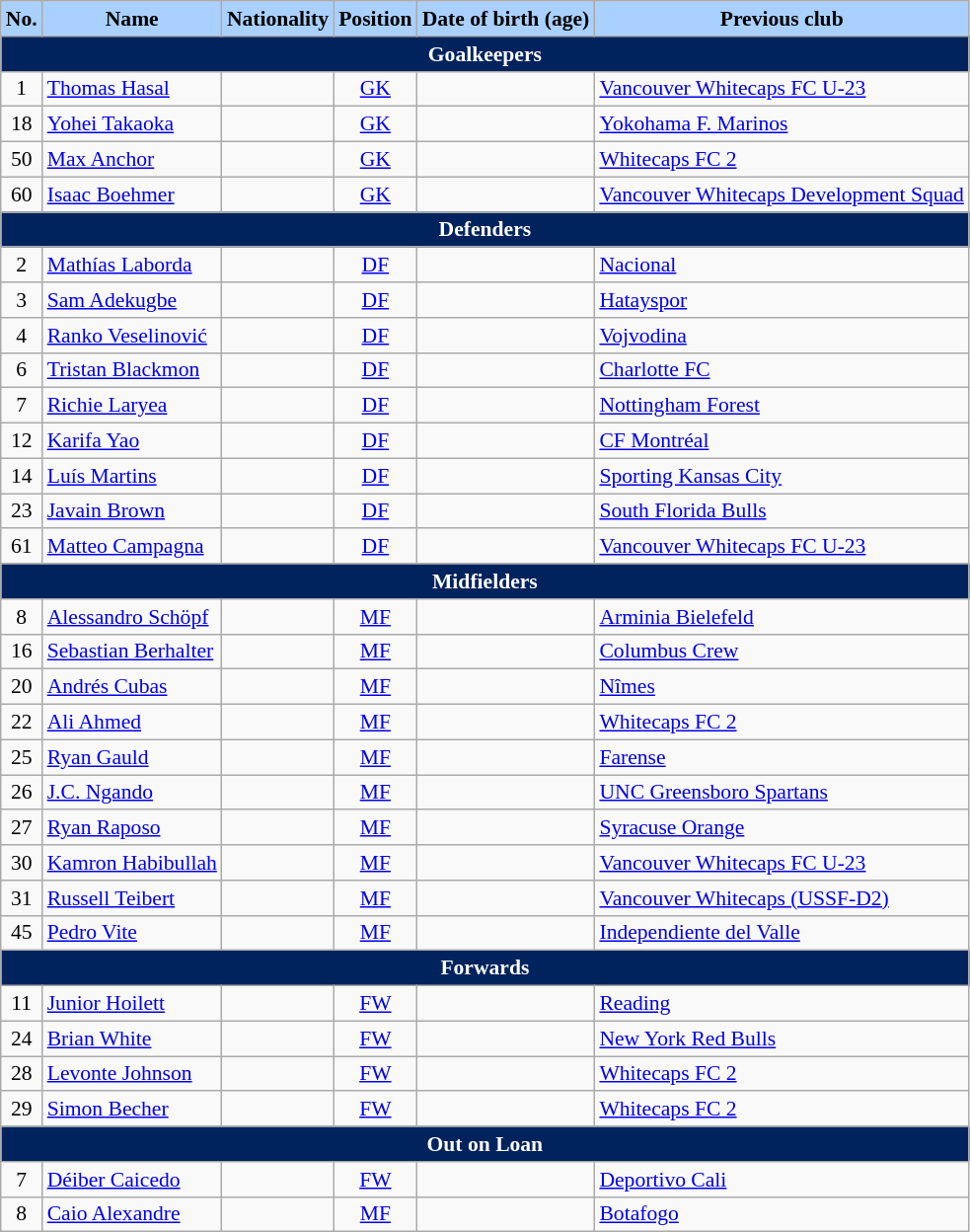<table class="wikitable"  style="text-align:left; font-size:90%;">
<tr>
<th style="background:#AAD0FF; color:black; text-align:center;">No.</th>
<th style="background:#AAD0FF; color:black; text-align:center;">Name</th>
<th style="background:#AAD0FF; color:black; text-align:center;">Nationality</th>
<th style="background:#AAD0FF; color:black; text-align:center;">Position</th>
<th style="background:#AAD0FF; color:black; text-align:center;">Date of birth (age)</th>
<th style="background:#AAD0FF; color:black; text-align:center;">Previous club</th>
</tr>
<tr>
<th colspan="6"  style="background:#00235D; color:white; text-align:center;">Goalkeepers</th>
</tr>
<tr>
<td style="text-align: center;">1</td>
<td><a href='#'>Thomas Hasal</a></td>
<td style="text-align: center;"></td>
<td style="text-align: center;"><a href='#'>GK</a></td>
<td></td>
<td> <a href='#'>Vancouver Whitecaps FC U-23</a></td>
</tr>
<tr>
<td style="text-align: center;">18</td>
<td><a href='#'>Yohei Takaoka</a></td>
<td style="text-align: center;"></td>
<td style="text-align: center;"><a href='#'>GK</a></td>
<td></td>
<td> <a href='#'>Yokohama F. Marinos</a></td>
</tr>
<tr>
<td style="text-align: center;">50</td>
<td><a href='#'>Max Anchor</a></td>
<td style="text-align: center;"></td>
<td style="text-align: center;"><a href='#'>GK</a></td>
<td></td>
<td> <a href='#'>Whitecaps FC 2</a></td>
</tr>
<tr>
<td style="text-align: center;">60</td>
<td><a href='#'>Isaac Boehmer</a></td>
<td style="text-align: center;"></td>
<td style="text-align: center;"><a href='#'>GK</a></td>
<td></td>
<td> <a href='#'>Vancouver Whitecaps Development Squad</a></td>
</tr>
<tr>
<th colspan="6"  style="background:#00235D; color:white; text-align:center;">Defenders</th>
</tr>
<tr>
<td style="text-align: center;">2</td>
<td><a href='#'>Mathías Laborda</a></td>
<td style="text-align: center;"></td>
<td style="text-align:center;"><a href='#'>DF</a></td>
<td></td>
<td> <a href='#'>Nacional</a></td>
</tr>
<tr>
<td style="text-align:center;">3</td>
<td><a href='#'>Sam Adekugbe</a></td>
<td style="text-align:center;"></td>
<td style="text-align:center;"><a href='#'>DF</a></td>
<td></td>
<td> <a href='#'>Hatayspor</a></td>
</tr>
<tr>
<td style="text-align:center;">4</td>
<td><a href='#'>Ranko Veselinović</a></td>
<td style="text-align:center;"></td>
<td style="text-align:center;"><a href='#'>DF</a></td>
<td></td>
<td> <a href='#'>Vojvodina</a></td>
</tr>
<tr>
<td style="text-align:center;">6</td>
<td><a href='#'>Tristan Blackmon</a></td>
<td style="text-align:center;"></td>
<td style="text-align:center;"><a href='#'>DF</a></td>
<td></td>
<td> <a href='#'>Charlotte FC</a></td>
</tr>
<tr>
<td style="text-align:center;">7</td>
<td><a href='#'>Richie Laryea</a></td>
<td style="text-align:center;"></td>
<td style="text-align:center;"><a href='#'>DF</a></td>
<td></td>
<td> <a href='#'>Nottingham Forest</a></td>
</tr>
<tr>
<td style="text-align: center;">12</td>
<td><a href='#'>Karifa Yao</a></td>
<td style="text-align: center;"></td>
<td style="text-align:center;"><a href='#'>DF</a></td>
<td></td>
<td> <a href='#'>CF Montréal</a></td>
</tr>
<tr>
<td style="text-align:center;">14</td>
<td><a href='#'>Luís Martins</a></td>
<td style="text-align:center;"></td>
<td style="text-align:center;"><a href='#'>DF</a></td>
<td></td>
<td> <a href='#'>Sporting Kansas City</a></td>
</tr>
<tr>
<td style="text-align:center;">23</td>
<td><a href='#'>Javain Brown</a></td>
<td style="text-align:center;"></td>
<td style="text-align:center;"><a href='#'>DF</a></td>
<td></td>
<td> <a href='#'>South Florida Bulls</a></td>
</tr>
<tr>
<td style="text-align: center;">61</td>
<td><a href='#'>Matteo Campagna</a></td>
<td style="text-align: center;"></td>
<td style="text-align:center;"><a href='#'>DF</a></td>
<td></td>
<td> <a href='#'>Vancouver Whitecaps FC U-23</a></td>
</tr>
<tr>
<th colspan="6"  style="background:#00235D; color:white; text-align:center;">Midfielders</th>
</tr>
<tr>
<td style="text-align: center;">8</td>
<td><a href='#'>Alessandro Schöpf</a></td>
<td style="text-align: center;"></td>
<td style="text-align:center;"><a href='#'>MF</a></td>
<td></td>
<td> <a href='#'>Arminia Bielefeld</a></td>
</tr>
<tr>
<td style="text-align:center;">16</td>
<td><a href='#'>Sebastian Berhalter</a></td>
<td style="text-align:center;"></td>
<td style="text-align:center;"><a href='#'>MF</a></td>
<td></td>
<td> <a href='#'>Columbus Crew</a></td>
</tr>
<tr>
<td style="text-align: center;">20</td>
<td><a href='#'>Andrés Cubas</a></td>
<td style="text-align: center;"></td>
<td style="text-align: center;"><a href='#'>MF</a></td>
<td></td>
<td> <a href='#'>Nîmes</a></td>
</tr>
<tr>
<td style="text-align: center;">22</td>
<td><a href='#'>Ali Ahmed</a></td>
<td style="text-align: center;"></td>
<td style="text-align:center;"><a href='#'>MF</a></td>
<td></td>
<td> <a href='#'>Whitecaps FC 2</a></td>
</tr>
<tr>
<td style="text-align: center;">25</td>
<td><a href='#'>Ryan Gauld</a></td>
<td style="text-align: center;"></td>
<td style="text-align: center;"><a href='#'>MF</a></td>
<td></td>
<td> <a href='#'>Farense</a></td>
</tr>
<tr>
<td style="text-align:center;">26</td>
<td><a href='#'>J.C. Ngando</a></td>
<td style="text-align:center;"></td>
<td style="text-align:center;"><a href='#'>MF</a></td>
<td></td>
<td> <a href='#'>UNC Greensboro Spartans</a></td>
</tr>
<tr>
<td style="text-align: center;">27</td>
<td><a href='#'>Ryan Raposo</a></td>
<td style="text-align: center;"></td>
<td style="text-align:center;"><a href='#'>MF</a></td>
<td></td>
<td> <a href='#'>Syracuse Orange</a></td>
</tr>
<tr>
<td style="text-align: center;">30</td>
<td><a href='#'>Kamron Habibullah</a></td>
<td style="text-align: center;"></td>
<td style="text-align:center;"><a href='#'>MF</a></td>
<td></td>
<td> <a href='#'>Vancouver Whitecaps FC U-23</a></td>
</tr>
<tr>
<td style="text-align: center;">31</td>
<td><a href='#'>Russell Teibert</a></td>
<td style="text-align: center;"></td>
<td style="text-align:center;"><a href='#'>MF</a></td>
<td></td>
<td> <a href='#'>Vancouver Whitecaps (USSF-D2)</a></td>
</tr>
<tr>
<td style="text-align: center;">45</td>
<td><a href='#'>Pedro Vite</a></td>
<td style="text-align: center;"></td>
<td style="text-align: center;"><a href='#'>MF</a></td>
<td></td>
<td> <a href='#'>Independiente del Valle</a></td>
</tr>
<tr>
<th colspan="6"  style="background:#00235D; color:white; text-align:center;">Forwards</th>
</tr>
<tr>
<td style="text-align: center;">11</td>
<td><a href='#'>Junior Hoilett</a></td>
<td style="text-align: center;"></td>
<td style="text-align: center;"><a href='#'>FW</a></td>
<td></td>
<td> <a href='#'>Reading</a></td>
</tr>
<tr>
<td style="text-align: center;">24</td>
<td><a href='#'>Brian White</a></td>
<td style="text-align: center;"></td>
<td style="text-align: center;"><a href='#'>FW</a></td>
<td></td>
<td> <a href='#'>New York Red Bulls</a></td>
</tr>
<tr>
<td style="text-align: center;">28</td>
<td><a href='#'>Levonte Johnson</a></td>
<td style="text-align: center;"></td>
<td style="text-align: center;"><a href='#'>FW</a></td>
<td></td>
<td> <a href='#'>Whitecaps FC 2</a></td>
</tr>
<tr>
<td style="text-align: center;">29</td>
<td><a href='#'>Simon Becher</a></td>
<td style="text-align: center;"></td>
<td style="text-align: center;"><a href='#'>FW</a></td>
<td></td>
<td> <a href='#'>Whitecaps FC 2</a></td>
</tr>
<tr>
<th colspan="6"  style="background:#00235D; color:white; text-align:center;">Out on Loan</th>
</tr>
<tr>
<td style="text-align: center;">7</td>
<td><a href='#'>Déiber Caicedo</a></td>
<td style="text-align: center;"></td>
<td style="text-align: center;"><a href='#'>FW</a></td>
<td></td>
<td> <a href='#'>Deportivo Cali</a></td>
</tr>
<tr>
<td style="text-align: center;">8</td>
<td><a href='#'>Caio Alexandre</a></td>
<td style="text-align: center;"></td>
<td style="text-align: center;"><a href='#'>MF</a></td>
<td></td>
<td> <a href='#'>Botafogo</a></td>
</tr>
</table>
